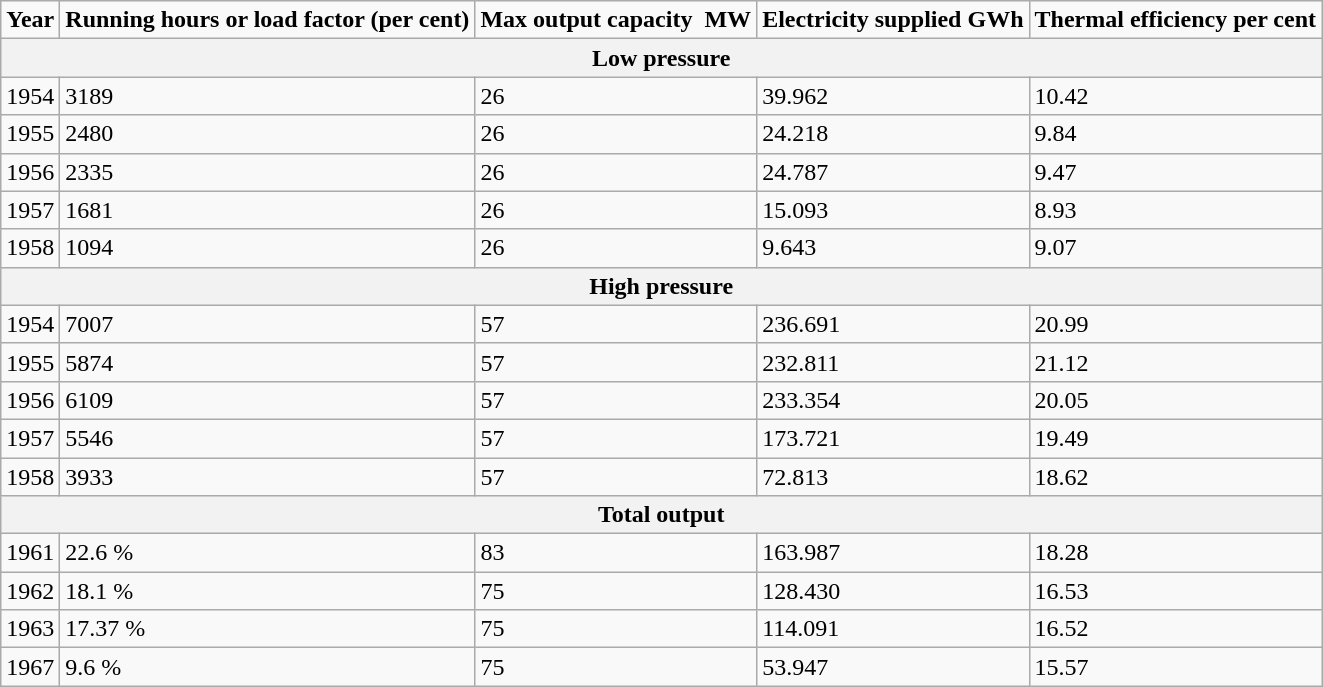<table class="wikitable">
<tr>
<td><strong>Year</strong></td>
<td><strong>Running hours or load factor (per cent)</strong></td>
<td><strong>Max output capacity  MW</strong></td>
<td><strong>Electricity supplied GWh</strong></td>
<td><strong>Thermal efficiency per cent</strong></td>
</tr>
<tr>
<th colspan="5">Low pressure</th>
</tr>
<tr>
<td>1954</td>
<td>3189</td>
<td>26</td>
<td>39.962</td>
<td>10.42</td>
</tr>
<tr>
<td>1955</td>
<td>2480</td>
<td>26</td>
<td>24.218</td>
<td>9.84</td>
</tr>
<tr>
<td>1956</td>
<td>2335</td>
<td>26</td>
<td>24.787</td>
<td>9.47</td>
</tr>
<tr>
<td>1957</td>
<td>1681</td>
<td>26</td>
<td>15.093</td>
<td>8.93</td>
</tr>
<tr>
<td>1958</td>
<td>1094</td>
<td>26</td>
<td>9.643</td>
<td>9.07</td>
</tr>
<tr>
<th colspan="5">High pressure</th>
</tr>
<tr>
<td>1954</td>
<td>7007</td>
<td>57</td>
<td>236.691</td>
<td>20.99</td>
</tr>
<tr>
<td>1955</td>
<td>5874</td>
<td>57</td>
<td>232.811</td>
<td>21.12</td>
</tr>
<tr>
<td>1956</td>
<td>6109</td>
<td>57</td>
<td>233.354</td>
<td>20.05</td>
</tr>
<tr>
<td>1957</td>
<td>5546</td>
<td>57</td>
<td>173.721</td>
<td>19.49</td>
</tr>
<tr>
<td>1958</td>
<td>3933</td>
<td>57</td>
<td>72.813</td>
<td>18.62</td>
</tr>
<tr>
<th colspan="5">Total output</th>
</tr>
<tr>
<td>1961</td>
<td>22.6 %</td>
<td>83</td>
<td>163.987</td>
<td>18.28</td>
</tr>
<tr>
<td>1962</td>
<td>18.1 %</td>
<td>75</td>
<td>128.430</td>
<td>16.53</td>
</tr>
<tr>
<td>1963</td>
<td>17.37 %</td>
<td>75</td>
<td>114.091</td>
<td>16.52</td>
</tr>
<tr>
<td>1967</td>
<td>9.6 %</td>
<td>75</td>
<td>53.947</td>
<td>15.57</td>
</tr>
</table>
